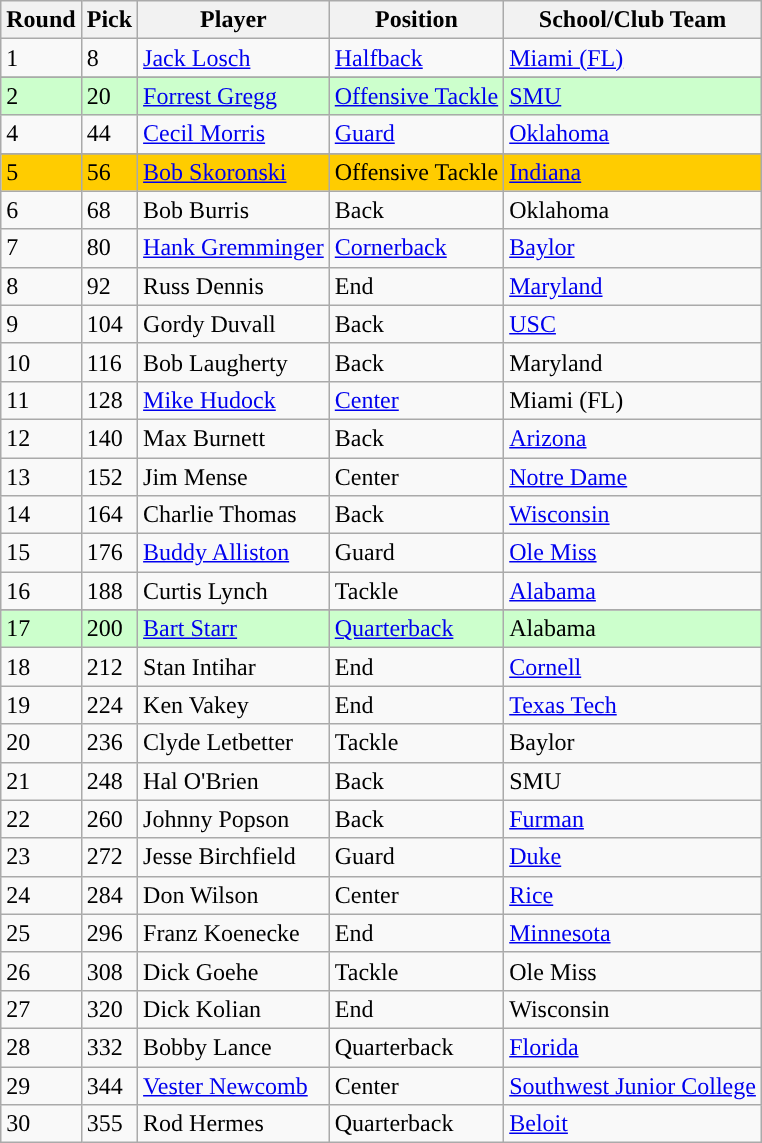<table class="wikitable sortable sortable">
<tr>
<th>Round</th>
<th>Pick</th>
<th>Player</th>
<th>Position</th>
<th>School/Club Team</th>
</tr>
<tr>
<td>1</td>
<td>8</td>
<td><a href='#'>Jack Losch</a></td>
<td><a href='#'>Halfback</a></td>
<td><a href='#'>Miami (FL)</a></td>
</tr>
<tr>
</tr>
<tr bgcolor="#CCFFCC">
<td>2</td>
<td>20</td>
<td><a href='#'>Forrest Gregg</a></td>
<td><a href='#'>Offensive Tackle</a></td>
<td><a href='#'>SMU</a></td>
</tr>
<tr>
<td>4</td>
<td>44</td>
<td><a href='#'>Cecil Morris</a></td>
<td><a href='#'>Guard</a></td>
<td><a href='#'>Oklahoma</a></td>
</tr>
<tr>
</tr>
<tr bgcolor="#FFCC00">
<td>5</td>
<td>56</td>
<td><a href='#'>Bob Skoronski</a></td>
<td>Offensive Tackle</td>
<td><a href='#'>Indiana</a></td>
</tr>
<tr>
<td>6</td>
<td>68</td>
<td>Bob Burris</td>
<td>Back</td>
<td>Oklahoma</td>
</tr>
<tr>
<td>7</td>
<td>80</td>
<td><a href='#'>Hank Gremminger</a></td>
<td><a href='#'>Cornerback</a></td>
<td><a href='#'>Baylor</a></td>
</tr>
<tr>
<td>8</td>
<td>92</td>
<td>Russ Dennis</td>
<td>End</td>
<td><a href='#'>Maryland</a></td>
</tr>
<tr>
<td>9</td>
<td>104</td>
<td>Gordy Duvall</td>
<td>Back</td>
<td><a href='#'>USC</a></td>
</tr>
<tr>
<td>10</td>
<td>116</td>
<td>Bob Laugherty</td>
<td>Back</td>
<td>Maryland</td>
</tr>
<tr>
<td>11</td>
<td>128</td>
<td><a href='#'>Mike Hudock</a></td>
<td><a href='#'>Center</a></td>
<td>Miami (FL)</td>
</tr>
<tr>
<td>12</td>
<td>140</td>
<td>Max Burnett</td>
<td>Back</td>
<td><a href='#'>Arizona</a></td>
</tr>
<tr>
<td>13</td>
<td>152</td>
<td>Jim Mense</td>
<td>Center</td>
<td><a href='#'>Notre Dame</a></td>
</tr>
<tr>
<td>14</td>
<td>164</td>
<td>Charlie Thomas</td>
<td>Back</td>
<td><a href='#'>Wisconsin</a></td>
</tr>
<tr>
<td>15</td>
<td>176</td>
<td><a href='#'>Buddy Alliston</a></td>
<td>Guard</td>
<td><a href='#'>Ole Miss</a></td>
</tr>
<tr>
<td>16</td>
<td>188</td>
<td>Curtis Lynch</td>
<td>Tackle</td>
<td><a href='#'>Alabama</a></td>
</tr>
<tr>
</tr>
<tr bgcolor="#CCFFCC">
<td>17</td>
<td>200</td>
<td><a href='#'>Bart Starr</a></td>
<td><a href='#'>Quarterback</a></td>
<td>Alabama</td>
</tr>
<tr>
<td>18</td>
<td>212</td>
<td>Stan Intihar</td>
<td>End</td>
<td><a href='#'>Cornell</a></td>
</tr>
<tr>
<td>19</td>
<td>224</td>
<td>Ken Vakey</td>
<td>End</td>
<td><a href='#'>Texas Tech</a></td>
</tr>
<tr>
<td>20</td>
<td>236</td>
<td>Clyde Letbetter</td>
<td>Tackle</td>
<td>Baylor</td>
</tr>
<tr>
<td>21</td>
<td>248</td>
<td>Hal O'Brien</td>
<td>Back</td>
<td>SMU</td>
</tr>
<tr>
<td>22</td>
<td>260</td>
<td>Johnny Popson</td>
<td>Back</td>
<td><a href='#'>Furman</a></td>
</tr>
<tr>
<td>23</td>
<td>272</td>
<td>Jesse Birchfield</td>
<td>Guard</td>
<td><a href='#'>Duke</a></td>
</tr>
<tr>
<td>24</td>
<td>284</td>
<td>Don Wilson</td>
<td>Center</td>
<td><a href='#'>Rice</a></td>
</tr>
<tr>
<td>25</td>
<td>296</td>
<td>Franz Koenecke</td>
<td>End</td>
<td><a href='#'>Minnesota</a></td>
</tr>
<tr>
<td>26</td>
<td>308</td>
<td>Dick Goehe</td>
<td>Tackle</td>
<td>Ole Miss</td>
</tr>
<tr>
<td>27</td>
<td>320</td>
<td>Dick Kolian</td>
<td>End</td>
<td>Wisconsin</td>
</tr>
<tr>
<td>28</td>
<td>332</td>
<td>Bobby Lance</td>
<td>Quarterback</td>
<td><a href='#'>Florida</a></td>
</tr>
<tr>
<td>29</td>
<td>344</td>
<td><a href='#'>Vester Newcomb</a></td>
<td>Center</td>
<td><a href='#'>Southwest Junior College</a></td>
</tr>
<tr>
<td>30</td>
<td>355</td>
<td>Rod Hermes</td>
<td>Quarterback</td>
<td><a href='#'>Beloit</a></td>
</tr>
</table>
